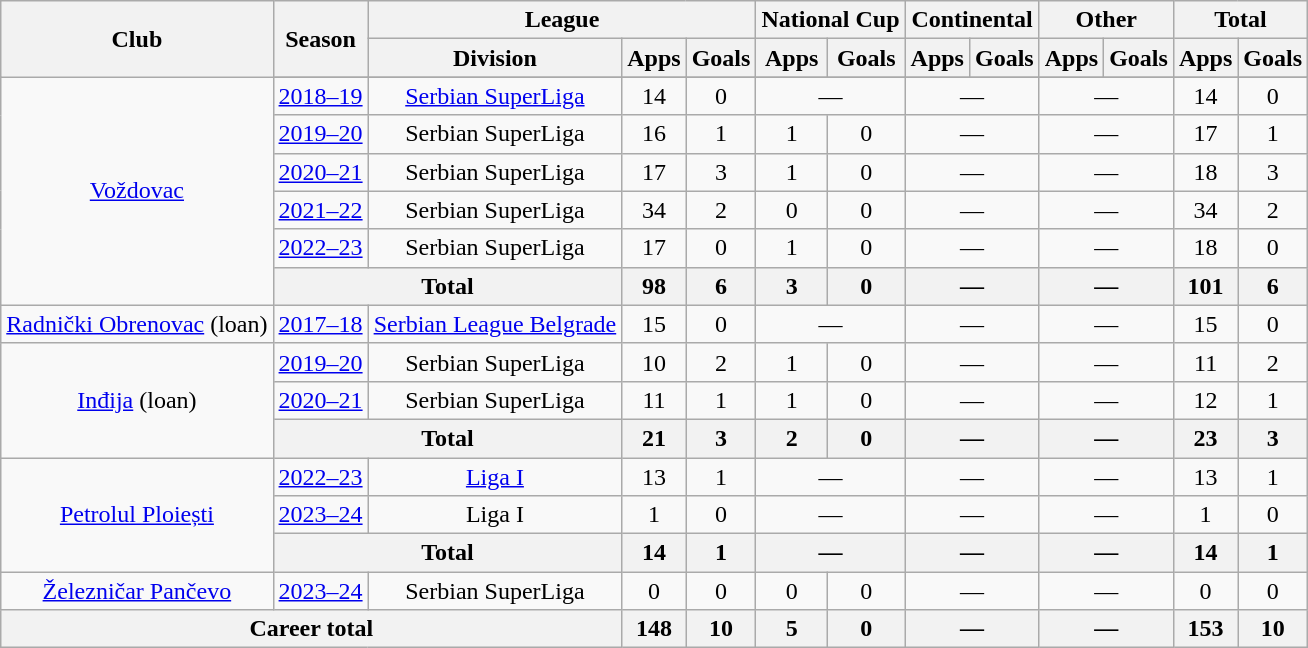<table class="wikitable" style="text-align:center">
<tr>
<th rowspan="2">Club</th>
<th rowspan="2">Season</th>
<th colspan="3">League</th>
<th colspan="2">National Cup</th>
<th colspan="2">Continental</th>
<th colspan="2">Other</th>
<th colspan="3">Total</th>
</tr>
<tr>
<th>Division</th>
<th>Apps</th>
<th>Goals</th>
<th>Apps</th>
<th>Goals</th>
<th>Apps</th>
<th>Goals</th>
<th>Apps</th>
<th>Goals</th>
<th>Apps</th>
<th>Goals</th>
</tr>
<tr>
<td rowspan="7"><a href='#'>Voždovac</a></td>
</tr>
<tr>
<td><a href='#'>2018–19</a></td>
<td><a href='#'>Serbian SuperLiga</a></td>
<td>14</td>
<td>0</td>
<td rowspan=1 colspan="2">—</td>
<td rowspan=1 colspan="2">—</td>
<td rowspan=1 colspan="2">—</td>
<td>14</td>
<td>0</td>
</tr>
<tr>
<td><a href='#'>2019–20</a></td>
<td>Serbian SuperLiga</td>
<td>16</td>
<td>1</td>
<td>1</td>
<td>0</td>
<td rowspan=1 colspan="2">—</td>
<td rowspan=1 colspan="2">—</td>
<td>17</td>
<td>1</td>
</tr>
<tr>
<td><a href='#'>2020–21</a></td>
<td>Serbian SuperLiga</td>
<td>17</td>
<td>3</td>
<td>1</td>
<td>0</td>
<td rowspan=1 colspan="2">—</td>
<td rowspan=1 colspan="2">—</td>
<td>18</td>
<td>3</td>
</tr>
<tr>
<td><a href='#'>2021–22</a></td>
<td>Serbian SuperLiga</td>
<td>34</td>
<td>2</td>
<td>0</td>
<td>0</td>
<td rowspan=1 colspan="2">—</td>
<td rowspan=1 colspan="2">—</td>
<td>34</td>
<td>2</td>
</tr>
<tr>
<td><a href='#'>2022–23</a></td>
<td>Serbian SuperLiga</td>
<td>17</td>
<td>0</td>
<td>1</td>
<td>0</td>
<td rowspan=1 colspan="2">—</td>
<td rowspan=1 colspan="2">—</td>
<td>18</td>
<td>0</td>
</tr>
<tr>
<th colspan="2">Total</th>
<th>98</th>
<th>6</th>
<th>3</th>
<th>0</th>
<th rowspan=1 colspan="2">—</th>
<th rowspan=1 colspan="2">—</th>
<th>101</th>
<th>6</th>
</tr>
<tr>
<td><a href='#'>Radnički Obrenovac</a> (loan)</td>
<td><a href='#'>2017–18</a></td>
<td><a href='#'>Serbian League Belgrade</a></td>
<td>15</td>
<td>0</td>
<td rowspan=1 colspan="2">—</td>
<td rowspan=1 colspan="2">—</td>
<td rowspan=1 colspan="2">—</td>
<td>15</td>
<td>0</td>
</tr>
<tr>
<td rowspan="3"><a href='#'>Inđija</a> (loan)</td>
<td><a href='#'>2019–20</a></td>
<td>Serbian SuperLiga</td>
<td>10</td>
<td>2</td>
<td>1</td>
<td>0</td>
<td rowspan=1 colspan="2">—</td>
<td rowspan=1 colspan="2">—</td>
<td>11</td>
<td>2</td>
</tr>
<tr>
<td><a href='#'>2020–21</a></td>
<td>Serbian SuperLiga</td>
<td>11</td>
<td>1</td>
<td>1</td>
<td>0</td>
<td rowspan=1 colspan="2">—</td>
<td rowspan=1 colspan="2">—</td>
<td>12</td>
<td>1</td>
</tr>
<tr>
<th colspan="2">Total</th>
<th>21</th>
<th>3</th>
<th>2</th>
<th>0</th>
<th rowspan=1 colspan="2">—</th>
<th rowspan=1 colspan="2">—</th>
<th>23</th>
<th>3</th>
</tr>
<tr>
<td rowspan="3"><a href='#'>Petrolul Ploiești</a></td>
<td><a href='#'>2022–23</a></td>
<td><a href='#'>Liga I</a></td>
<td>13</td>
<td>1</td>
<td rowspan=1 colspan="2">—</td>
<td rowspan=1 colspan="2">—</td>
<td rowspan=1 colspan="2">—</td>
<td>13</td>
<td>1</td>
</tr>
<tr>
<td><a href='#'>2023–24</a></td>
<td>Liga I</td>
<td>1</td>
<td>0</td>
<td rowspan=1 colspan="2">—</td>
<td rowspan=1 colspan="2">—</td>
<td rowspan=1 colspan="2">—</td>
<td>1</td>
<td>0</td>
</tr>
<tr>
<th colspan="2">Total</th>
<th>14</th>
<th>1</th>
<th rowspan=1 colspan="2">—</th>
<th rowspan=1 colspan="2">—</th>
<th rowspan=1 colspan="2">—</th>
<th>14</th>
<th>1</th>
</tr>
<tr>
<td><a href='#'>Železničar Pančevo</a></td>
<td><a href='#'>2023–24</a></td>
<td>Serbian SuperLiga</td>
<td>0</td>
<td>0</td>
<td>0</td>
<td>0</td>
<td rowspan=1 colspan="2">—</td>
<td rowspan=1 colspan="2">—</td>
<td>0</td>
<td>0</td>
</tr>
<tr>
<th colspan="3">Career total</th>
<th>148</th>
<th>10</th>
<th>5</th>
<th>0</th>
<th rowspan=1 colspan="2">—</th>
<th rowspan=1 colspan="2">—</th>
<th>153</th>
<th>10</th>
</tr>
</table>
